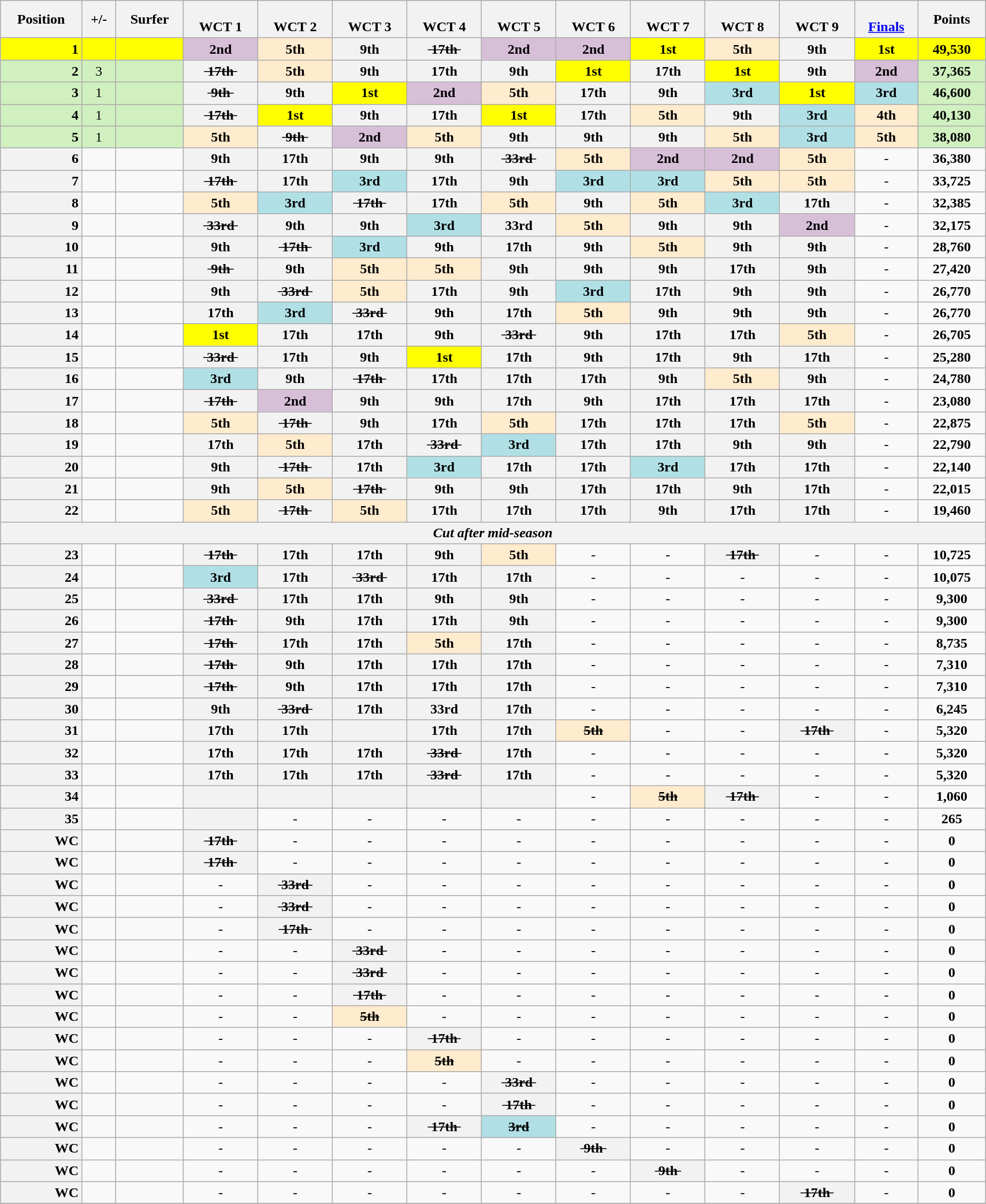<table class="wikitable" style="width:90%; text-align: center">
<tr>
<th>Position</th>
<th>+/-</th>
<th>Surfer</th>
<th><br>WCT 1</th>
<th><br>WCT 2</th>
<th><br>WCT 3</th>
<th><br>WCT 4</th>
<th><br>WCT 5</th>
<th><br>WCT 6</th>
<th><br>WCT 7</th>
<th><br>WCT 8</th>
<th><br>WCT 9</th>
<th><br><a href='#'>Finals</a></th>
<th>Points</th>
</tr>
<tr>
<th style="text-align:right;background:yellow;">1</th>
<td style="background:yellow;"></td>
<td style="text-align:left;background:yellow;"></td>
<th style="background:thistle;"> 2nd </th>
<th style="background:#ffebcd;"> 5th </th>
<th> 9th </th>
<th><s> 17th </s></th>
<th style="background:thistle;"> 2nd </th>
<th style="background:thistle;"> 2nd </th>
<th style="background:yellow;"> 1st </th>
<th style="background:#ffebcd;"> 5th </th>
<th> 9th </th>
<th style="background:yellow;"> 1st </th>
<td style="background:yellow;"><strong>49,530</strong></td>
</tr>
<tr>
<th style="text-align:right;background:#d0f0c0;">2</th>
<td style="background:#d0f0c0;">3</td>
<td style="text-align:left;background:#d0f0c0;"></td>
<th><s> 17th </s></th>
<th style="background:#ffebcd;"> 5th </th>
<th> 9th </th>
<th> 17th </th>
<th> 9th </th>
<th style="background:yellow;"> 1st </th>
<th> 17th </th>
<th style="background:yellow;"> 1st </th>
<th> 9th </th>
<th style="background:thistle;"> 2nd </th>
<td style="background:#d0f0c0;"><strong>37,365</strong></td>
</tr>
<tr>
<th style="text-align:right;background:#d0f0c0;">3</th>
<td style="background:#d0f0c0;">1</td>
<td style="text-align:left;background:#d0f0c0;"></td>
<th><s> 9th </s></th>
<th> 9th </th>
<th style="background:yellow;"> 1st </th>
<th style="background:thistle;"> 2nd </th>
<th style="background:#ffebcd;"> 5th </th>
<th> 17th </th>
<th> 9th </th>
<th style="background:#b0e0e6;"> 3rd </th>
<th style="background:yellow;"> 1st </th>
<th style="background:#b0e0e6;"> 3rd </th>
<td style="background:#d0f0c0;"><strong>46,600</strong></td>
</tr>
<tr>
<th style="text-align:right;background:#d0f0c0;">4</th>
<td style="background:#d0f0c0;">1</td>
<td style="text-align:left;background:#d0f0c0;"></td>
<th><s> 17th </s></th>
<th style="background:yellow;"> 1st </th>
<th> 9th </th>
<th> 17th </th>
<th style="background:yellow;"> 1st </th>
<th> 17th </th>
<th style="background:#ffebcd;"> 5th </th>
<th> 9th </th>
<th style="background:#b0e0e6;"> 3rd </th>
<th style="background:#ffebcd;"> 4th </th>
<td style="background:#d0f0c0;"><strong>40,130</strong></td>
</tr>
<tr>
<th style="text-align:right;background:#d0f0c0;">5</th>
<td style="background:#d0f0c0;">1</td>
<td style="text-align:left;background:#d0f0c0;"></td>
<th style="background:#ffebcd;"> 5th </th>
<th><s> 9th </s></th>
<th style="background:thistle;"> 2nd </th>
<th style="background:#ffebcd;"> 5th </th>
<th> 9th </th>
<th> 9th </th>
<th> 9th </th>
<th style="background:#ffebcd;"> 5th </th>
<th style="background:#b0e0e6;"> 3rd </th>
<th style="background:#ffebcd;"> 5th </th>
<td style="background:#d0f0c0;"><strong>38,080</strong></td>
</tr>
<tr>
<th style="text-align:right;">6</th>
<td></td>
<td style="text-align:left;"></td>
<th> 9th </th>
<th> 17th </th>
<th> 9th </th>
<th> 9th </th>
<th><s> 33rd </s></th>
<th style="background:#ffebcd;"> 5th </th>
<th style="background:thistle;"> 2nd </th>
<th style="background:thistle;"> 2nd </th>
<th style="background:#ffebcd;"> 5th </th>
<td>-</td>
<td><strong>36,380</strong></td>
</tr>
<tr>
<th style="text-align:right;">7</th>
<td></td>
<td style="text-align:left;"></td>
<th><s> 17th </s></th>
<th> 17th </th>
<th style="background:#b0e0e6;"> 3rd </th>
<th> 17th </th>
<th> 9th </th>
<th style="background:#b0e0e6;"> 3rd </th>
<th style="background:#b0e0e6;"> 3rd </th>
<th style="background:#ffebcd;"> 5th </th>
<th style="background:#ffebcd;"> 5th </th>
<td>-</td>
<td><strong>33,725</strong></td>
</tr>
<tr>
<th style="text-align:right;">8</th>
<td></td>
<td style="text-align:left;"></td>
<th style="background:#ffebcd;"> 5th </th>
<th style="background:#b0e0e6;"> 3rd </th>
<th><s> 17th </s></th>
<th> 17th </th>
<th style="background:#ffebcd;"> 5th </th>
<th> 9th </th>
<th style="background:#ffebcd;"> 5th </th>
<th style="background:#b0e0e6;"> 3rd </th>
<th> 17th </th>
<td>-</td>
<td><strong>32,385</strong></td>
</tr>
<tr>
<th style="text-align:right;">9</th>
<td></td>
<td style="text-align:left;"></td>
<th><s> 33rd </s></th>
<th> 9th </th>
<th> 9th </th>
<th style="background:#b0e0e6;"> 3rd </th>
<th> 33rd </th>
<th style="background:#ffebcd;"> 5th </th>
<th> 9th </th>
<th> 9th </th>
<th style="background:thistle;"> 2nd </th>
<td>-</td>
<td><strong>32,175</strong></td>
</tr>
<tr>
<th style="text-align:right;">10</th>
<td></td>
<td style="text-align:left;"></td>
<th> 9th </th>
<th><s> 17th </s></th>
<th style="background:#b0e0e6;"> 3rd </th>
<th> 9th </th>
<th> 17th </th>
<th> 9th </th>
<th style="background:#ffebcd;"> 5th </th>
<th> 9th </th>
<th> 9th </th>
<td>-</td>
<td><strong>28,760</strong></td>
</tr>
<tr>
<th style="text-align:right;">11</th>
<td></td>
<td style="text-align:left;"></td>
<th><s> 9th </s></th>
<th> 9th </th>
<th style="background:#ffebcd;"> 5th </th>
<th style="background:#ffebcd;"> 5th </th>
<th> 9th </th>
<th> 9th </th>
<th> 9th </th>
<th> 17th </th>
<th> 9th </th>
<td>-</td>
<td><strong>27,420</strong></td>
</tr>
<tr>
<th style="text-align:right;">12</th>
<td></td>
<td style="text-align:left;"></td>
<th> 9th </th>
<th><s> 33rd </s></th>
<th style="background:#ffebcd;"> 5th </th>
<th> 17th </th>
<th> 9th </th>
<th style="background:#b0e0e6;"> 3rd </th>
<th> 17th </th>
<th> 9th </th>
<th> 9th </th>
<td>-</td>
<td><strong>26,770</strong></td>
</tr>
<tr>
<th style="text-align:right;">13</th>
<td></td>
<td style="text-align:left;"></td>
<th> 17th </th>
<th style="background:#b0e0e6;"> 3rd </th>
<th><s> 33rd </s></th>
<th> 9th </th>
<th> 17th </th>
<th style="background:#ffebcd;"> 5th </th>
<th> 9th </th>
<th> 9th </th>
<th> 9th </th>
<td>-</td>
<td><strong>26,770</strong></td>
</tr>
<tr>
<th style="text-align:right;">14</th>
<td></td>
<td style="text-align:left;"></td>
<th style="background:yellow;"> 1st </th>
<th> 17th </th>
<th> 17th </th>
<th> 9th </th>
<th><s> 33rd </s></th>
<th> 9th </th>
<th> 17th </th>
<th> 17th </th>
<th style="background:#ffebcd;"> 5th </th>
<td>-</td>
<td><strong>26,705</strong></td>
</tr>
<tr>
<th style="text-align:right;">15</th>
<td></td>
<td style="text-align:left;"></td>
<th><s> 33rd </s></th>
<th> 17th </th>
<th> 9th </th>
<th style="background:yellow;"> 1st </th>
<th> 17th </th>
<th> 9th </th>
<th> 17th </th>
<th> 9th </th>
<th> 17th </th>
<td>-</td>
<td><strong>25,280</strong></td>
</tr>
<tr>
<th style="text-align:right;">16</th>
<td></td>
<td style="text-align:left;"></td>
<th style="background:#b0e0e6;"> 3rd </th>
<th> 9th </th>
<th><s> 17th </s></th>
<th> 17th </th>
<th> 17th </th>
<th> 17th </th>
<th> 9th </th>
<th style="background:#ffebcd;"> 5th </th>
<th> 9th </th>
<td>-</td>
<td><strong>24,780</strong></td>
</tr>
<tr>
<th style="text-align:right;">17</th>
<td></td>
<td style="text-align:left;"></td>
<th><s> 17th </s></th>
<th style="background:thistle;"> 2nd </th>
<th> 9th </th>
<th> 9th </th>
<th> 17th </th>
<th> 9th </th>
<th> 17th </th>
<th> 17th </th>
<th> 17th </th>
<td>-</td>
<td><strong>23,080</strong></td>
</tr>
<tr>
<th style="text-align:right;">18</th>
<td></td>
<td style="text-align:left;"></td>
<th style="background:#ffebcd;"> 5th </th>
<th><s> 17th </s></th>
<th> 9th </th>
<th> 17th </th>
<th style="background:#ffebcd;"> 5th </th>
<th> 17th </th>
<th> 17th </th>
<th> 17th </th>
<th style="background:#ffebcd;"> 5th </th>
<td>-</td>
<td><strong>22,875</strong></td>
</tr>
<tr>
<th style="text-align:right;">19</th>
<td></td>
<td style="text-align:left;"></td>
<th> 17th </th>
<th style="background:#ffebcd;"> 5th </th>
<th> 17th </th>
<th><s> 33rd </s></th>
<th style="background:#b0e0e6;"> 3rd </th>
<th> 17th </th>
<th> 17th </th>
<th> 9th </th>
<th> 9th </th>
<td>-</td>
<td><strong>22,790</strong></td>
</tr>
<tr>
<th style="text-align:right;">20</th>
<td></td>
<td style="text-align:left;"></td>
<th> 9th </th>
<th><s> 17th </s></th>
<th> 17th </th>
<th style="background:#b0e0e6;"> 3rd </th>
<th> 17th </th>
<th> 17th </th>
<th style="background:#b0e0e6;"> 3rd </th>
<th> 17th </th>
<th> 17th </th>
<td>-</td>
<td><strong>22,140</strong></td>
</tr>
<tr>
<th style="text-align:right;">21</th>
<td></td>
<td style="text-align:left;"></td>
<th> 9th </th>
<th style="background:#ffebcd;"> 5th </th>
<th><s> 17th </s></th>
<th> 9th </th>
<th> 9th </th>
<th> 17th </th>
<th> 17th </th>
<th> 9th </th>
<th> 17th </th>
<td>-</td>
<td><strong>22,015</strong></td>
</tr>
<tr>
<th style="text-align:right;">22</th>
<td></td>
<td style="text-align:left;"></td>
<th style="background:#ffebcd;"> 5th </th>
<th><s> 17th </s></th>
<th style="background:#ffebcd;"> 5th </th>
<th> 17th </th>
<th> 17th </th>
<th> 17th </th>
<th> 9th </th>
<th> 17th </th>
<th> 17th </th>
<td>-</td>
<td><strong>19,460</strong></td>
</tr>
<tr>
<th colspan="14"><em>Cut after mid-season</em></th>
</tr>
<tr>
<th style="text-align:right;">23</th>
<td></td>
<td style="text-align:left;"></td>
<th><s> 17th </s></th>
<th> 17th </th>
<th> 17th </th>
<th> 9th </th>
<th style="background:#ffebcd;"> 5th </th>
<td>-</td>
<td>-</td>
<th><s> 17th </s></th>
<td>-</td>
<td>-</td>
<td><strong>10,725</strong></td>
</tr>
<tr>
<th style="text-align:right;">24</th>
<td></td>
<td style="text-align:left;"></td>
<th style="background:#b0e0e6;"> 3rd </th>
<th> 17th </th>
<th><s> 33rd </s></th>
<th> 17th </th>
<th> 17th </th>
<td>-</td>
<td>-</td>
<td>-</td>
<td>-</td>
<td>-</td>
<td><strong>10,075</strong></td>
</tr>
<tr>
<th style="text-align:right;">25</th>
<td></td>
<td style="text-align:left;"></td>
<th><s> 33rd </s></th>
<th> 17th </th>
<th> 17th </th>
<th> 9th </th>
<th> 9th </th>
<td>-</td>
<td>-</td>
<td>-</td>
<td>-</td>
<td>-</td>
<td><strong>9,300</strong></td>
</tr>
<tr>
<th style="text-align:right;">26</th>
<td></td>
<td style="text-align:left;"></td>
<th><s> 17th </s></th>
<th> 9th </th>
<th> 17th </th>
<th> 17th </th>
<th> 9th </th>
<td>-</td>
<td>-</td>
<td>-</td>
<td>-</td>
<td>-</td>
<td><strong>9,300</strong></td>
</tr>
<tr>
<th style="text-align:right;">27</th>
<td></td>
<td style="text-align:left;"></td>
<th><s> 17th </s></th>
<th> 17th </th>
<th> 17th </th>
<th style="background:#ffebcd;"> 5th </th>
<th> 17th </th>
<td>-</td>
<td>-</td>
<td>-</td>
<td>-</td>
<td>-</td>
<td><strong>8,735</strong></td>
</tr>
<tr>
<th style="text-align:right;">28</th>
<td></td>
<td style="text-align:left;"></td>
<th><s> 17th </s></th>
<th> 9th </th>
<th> 17th </th>
<th> 17th </th>
<th> 17th </th>
<td>-</td>
<td>-</td>
<td>-</td>
<td>-</td>
<td>-</td>
<td><strong>7,310</strong></td>
</tr>
<tr>
<th style="text-align:right;">29</th>
<td></td>
<td style="text-align:left;"></td>
<th><s> 17th </s></th>
<th> 9th </th>
<th> 17th </th>
<th> 17th </th>
<th> 17th </th>
<td>-</td>
<td>-</td>
<td>-</td>
<td>-</td>
<td>-</td>
<td><strong>7,310</strong></td>
</tr>
<tr>
<th style="text-align:right;">30</th>
<td></td>
<td style="text-align:left;"></td>
<th> 9th </th>
<th><s> 33rd </s></th>
<th> 17th </th>
<th> 33rd </th>
<th> 17th </th>
<td>-</td>
<td>-</td>
<td>-</td>
<td>-</td>
<td>-</td>
<td><strong>6,245</strong></td>
</tr>
<tr>
<th style="text-align:right;">31</th>
<td></td>
<td style="text-align:left;"></td>
<th> 17th </th>
<th> 17th </th>
<th>  </th>
<th> 17th </th>
<th> 17th </th>
<th style="background:#ffebcd;"> <s>5th</s> </th>
<td>-</td>
<td>-</td>
<th><s> 17th </s></th>
<td>-</td>
<td><strong>5,320</strong></td>
</tr>
<tr>
<th style="text-align:right;">32</th>
<td></td>
<td style="text-align:left;"></td>
<th> 17th </th>
<th> 17th </th>
<th> 17th </th>
<th><s> 33rd </s></th>
<th> 17th </th>
<td>-</td>
<td>-</td>
<td>-</td>
<td>-</td>
<td>-</td>
<td><strong>5,320</strong></td>
</tr>
<tr>
<th style="text-align:right;">33</th>
<td></td>
<td style="text-align:left;"></td>
<th> 17th </th>
<th> 17th </th>
<th> 17th </th>
<th><s> 33rd </s></th>
<th> 17th </th>
<td>-</td>
<td>-</td>
<td>-</td>
<td>-</td>
<td>-</td>
<td><strong>5,320</strong></td>
</tr>
<tr>
<th style="text-align:right;background:">34</th>
<td></td>
<td style="text-align:left;background:"></td>
<th>  </th>
<th>  </th>
<th>  </th>
<th>  </th>
<th>  </th>
<td>-</td>
<th style="background:#ffebcd;"> <s>5th</s> </th>
<th><s> 17th </s></th>
<td>-</td>
<td>-</td>
<td><strong>1,060</strong></td>
</tr>
<tr>
<th style="text-align:right;">35</th>
<td></td>
<td style="text-align:left;background:"> <span></span></td>
<th>  </th>
<td>-</td>
<td>-</td>
<td>-</td>
<td>-</td>
<td>-</td>
<td>-</td>
<td>-</td>
<td>-</td>
<td>-</td>
<td><strong>265</strong></td>
</tr>
<tr>
<th style="text-align:right;">WC</th>
<td></td>
<td style="text-align:left;"></td>
<th><s> 17th </s></th>
<td>-</td>
<td>-</td>
<td>-</td>
<td>-</td>
<td>-</td>
<td>-</td>
<td>-</td>
<td>-</td>
<td>-</td>
<td><strong>0</strong></td>
</tr>
<tr>
<th style="text-align:right;">WC</th>
<td></td>
<td style="text-align:left;"></td>
<th><s> 17th </s></th>
<td>-</td>
<td>-</td>
<td>-</td>
<td>-</td>
<td>-</td>
<td>-</td>
<td>-</td>
<td>-</td>
<td>-</td>
<td><strong>0</strong></td>
</tr>
<tr>
<th style="text-align:right;">WC</th>
<td></td>
<td style="text-align:left;"></td>
<td>-</td>
<th><s> 33rd </s></th>
<td>-</td>
<td>-</td>
<td>-</td>
<td>-</td>
<td>-</td>
<td>-</td>
<td>-</td>
<td>-</td>
<td><strong>0</strong></td>
</tr>
<tr>
<th style="text-align:right;">WC</th>
<td></td>
<td style="text-align:left;"></td>
<td>-</td>
<th><s> 33rd </s></th>
<td>-</td>
<td>-</td>
<td>-</td>
<td>-</td>
<td>-</td>
<td>-</td>
<td>-</td>
<td>-</td>
<td><strong>0</strong></td>
</tr>
<tr>
<th style="text-align:right;">WC</th>
<td></td>
<td style="text-align:left;"></td>
<td>-</td>
<th><s> 17th </s></th>
<td>-</td>
<td>-</td>
<td>-</td>
<td>-</td>
<td>-</td>
<td>-</td>
<td>-</td>
<td>-</td>
<td><strong>0</strong></td>
</tr>
<tr>
<th style="text-align:right;">WC</th>
<td></td>
<td style="text-align:left;"></td>
<td>-</td>
<td>-</td>
<th><s> 33rd </s></th>
<td>-</td>
<td>-</td>
<td>-</td>
<td>-</td>
<td>-</td>
<td>-</td>
<td>-</td>
<td><strong>0</strong></td>
</tr>
<tr>
<th style="text-align:right;">WC</th>
<td></td>
<td style="text-align:left;"></td>
<td>-</td>
<td>-</td>
<th><s> 33rd </s></th>
<td>-</td>
<td>-</td>
<td>-</td>
<td>-</td>
<td>-</td>
<td>-</td>
<td>-</td>
<td><strong>0</strong></td>
</tr>
<tr>
<th style="text-align:right;">WC</th>
<td></td>
<td style="text-align:left;"></td>
<td>-</td>
<td>-</td>
<th><s> 17th </s></th>
<td>-</td>
<td>-</td>
<td>-</td>
<td>-</td>
<td>-</td>
<td>-</td>
<td>-</td>
<td><strong>0</strong></td>
</tr>
<tr>
<th style="text-align:right;">WC</th>
<td></td>
<td style="text-align:left;"></td>
<td>-</td>
<td>-</td>
<th style="background:#ffebcd;"> <s>5th</s> </th>
<td>-</td>
<td>-</td>
<td>-</td>
<td>-</td>
<td>-</td>
<td>-</td>
<td>-</td>
<td><strong>0</strong></td>
</tr>
<tr>
<th style="text-align:right;">WC</th>
<td></td>
<td style="text-align:left;"></td>
<td>-</td>
<td>-</td>
<td>-</td>
<th><s> 17th </s></th>
<td>-</td>
<td>-</td>
<td>-</td>
<td>-</td>
<td>-</td>
<td>-</td>
<td><strong>0</strong></td>
</tr>
<tr>
<th style="text-align:right;">WC</th>
<td></td>
<td style="text-align:left;"></td>
<td>-</td>
<td>-</td>
<td>-</td>
<th style="background:#ffebcd;"> <s>5th</s> </th>
<td>-</td>
<td>-</td>
<td>-</td>
<td>-</td>
<td>-</td>
<td>-</td>
<td><strong>0</strong></td>
</tr>
<tr>
<th style="text-align:right;">WC</th>
<td></td>
<td style="text-align:left;"></td>
<td>-</td>
<td>-</td>
<td>-</td>
<td>-</td>
<th><s> 33rd </s></th>
<td>-</td>
<td>-</td>
<td>-</td>
<td>-</td>
<td>-</td>
<td><strong>0</strong></td>
</tr>
<tr>
<th style="text-align:right;">WC</th>
<td></td>
<td style="text-align:left;"></td>
<td>-</td>
<td>-</td>
<td>-</td>
<td>-</td>
<th><s> 17th </s></th>
<td>-</td>
<td>-</td>
<td>-</td>
<td>-</td>
<td>-</td>
<td><strong>0</strong></td>
</tr>
<tr>
<th style="text-align:right;">WC</th>
<td></td>
<td style="text-align:left;"></td>
<td>-</td>
<td>-</td>
<td>-</td>
<th><s> 17th </s></th>
<th style="background:#b0e0e6;"> <s>3rd</s> </th>
<td>-</td>
<td>-</td>
<td>-</td>
<td>-</td>
<td>-</td>
<td><strong>0</strong></td>
</tr>
<tr>
<th style="text-align:right;">WC</th>
<td></td>
<td style="text-align:left;"></td>
<td>-</td>
<td>-</td>
<td>-</td>
<td>-</td>
<td>-</td>
<th><s> 9th </s></th>
<td>-</td>
<td>-</td>
<td>-</td>
<td>-</td>
<td><strong>0</strong></td>
</tr>
<tr>
<th style="text-align:right;">WC</th>
<td></td>
<td style="text-align:left;"></td>
<td>-</td>
<td>-</td>
<td>-</td>
<td>-</td>
<td>-</td>
<td>-</td>
<th><s> 9th </s></th>
<td>-</td>
<td>-</td>
<td>-</td>
<td><strong>0</strong></td>
</tr>
<tr>
<th style="text-align:right;">WC</th>
<td></td>
<td style="text-align:left;"></td>
<td>-</td>
<td>-</td>
<td>-</td>
<td>-</td>
<td>-</td>
<td>-</td>
<td>-</td>
<td>-</td>
<th><s> 17th </s></th>
<td>-</td>
<td><strong>0</strong></td>
</tr>
<tr>
</tr>
</table>
